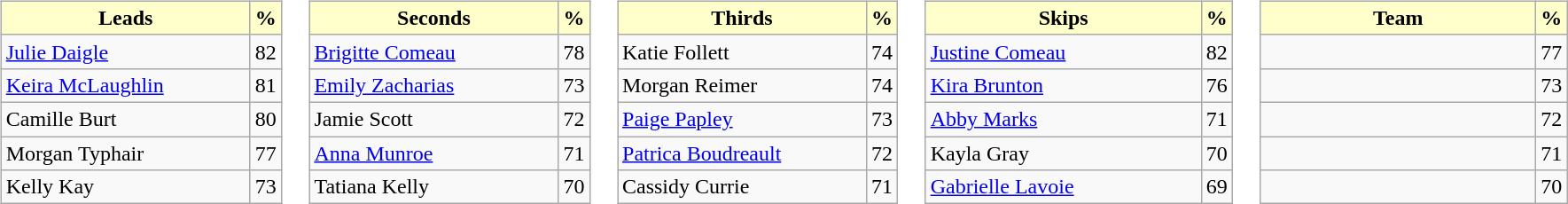<table>
<tr>
<td valign="top"><br><table class="wikitable">
<tr>
<th style="background:#ffc; width:180px;">Leads</th>
<th style="background:#ffc;">%</th>
</tr>
<tr>
<td> <a href='#'>Julie Daigle</a></td>
<td>82</td>
</tr>
<tr>
<td> <a href='#'>Keira McLaughlin</a></td>
<td>81</td>
</tr>
<tr>
<td> Camille Burt</td>
<td>80</td>
</tr>
<tr>
<td> Morgan Typhair</td>
<td>77</td>
</tr>
<tr>
<td> Kelly Kay</td>
<td>73</td>
</tr>
</table>
</td>
<td valign="top"><br><table class="wikitable">
<tr>
<th style="background:#ffc; width:180px;">Seconds</th>
<th style="background:#ffc;">%</th>
</tr>
<tr>
<td> <a href='#'>Brigitte Comeau</a></td>
<td>78</td>
</tr>
<tr>
<td> <a href='#'>Emily Zacharias</a></td>
<td>73</td>
</tr>
<tr>
<td> Jamie Scott</td>
<td>72</td>
</tr>
<tr>
<td> <a href='#'>Anna Munroe</a></td>
<td>71</td>
</tr>
<tr>
<td> Tatiana Kelly</td>
<td>70</td>
</tr>
</table>
</td>
<td valign="top"><br><table class="wikitable">
<tr>
<th style="background:#ffc; width:180px;">Thirds</th>
<th style="background:#ffc;">%</th>
</tr>
<tr>
<td> Katie Follett</td>
<td>74</td>
</tr>
<tr>
<td> Morgan Reimer</td>
<td>74</td>
</tr>
<tr>
<td> <a href='#'>Paige Papley</a></td>
<td>73</td>
</tr>
<tr>
<td> <a href='#'>Patrica Boudreault</a></td>
<td>72</td>
</tr>
<tr>
<td> Cassidy Currie</td>
<td>71</td>
</tr>
</table>
</td>
<td valign="top"><br><table class="wikitable">
<tr>
<th style="background:#ffc; width:200px;">Skips</th>
<th style="background:#ffc;">%</th>
</tr>
<tr>
<td> <a href='#'>Justine Comeau</a></td>
<td>82</td>
</tr>
<tr>
<td> <a href='#'>Kira Brunton</a></td>
<td>76</td>
</tr>
<tr>
<td> <a href='#'>Abby Marks</a></td>
<td>71</td>
</tr>
<tr>
<td> Kayla Gray</td>
<td>70</td>
</tr>
<tr>
<td> <a href='#'>Gabrielle Lavoie</a></td>
<td>69</td>
</tr>
</table>
</td>
<td><br><table class="wikitable">
<tr>
<th style="background:#ffc; width:200px;">Team</th>
<th style="background:#ffc;">%</th>
</tr>
<tr>
<td></td>
<td>77</td>
</tr>
<tr>
<td></td>
<td>73</td>
</tr>
<tr>
<td></td>
<td>72</td>
</tr>
<tr>
<td></td>
<td>71</td>
</tr>
<tr>
<td></td>
<td>70</td>
</tr>
</table>
</td>
</tr>
</table>
